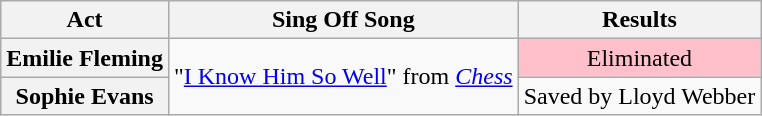<table class="wikitable plainrowheaders" style="text-align:center;">
<tr>
<th scope="col">Act</th>
<th scope="col">Sing Off Song</th>
<th scope="col">Results</th>
</tr>
<tr>
<th scope="row">Emilie Fleming</th>
<td rowspan="2">"<a href='#'>I Know Him So Well</a>" from <em><a href='#'>Chess</a></em></td>
<td style="background:pink;">Eliminated</td>
</tr>
<tr>
<th scope="row">Sophie Evans</th>
<td>Saved by Lloyd Webber</td>
</tr>
</table>
